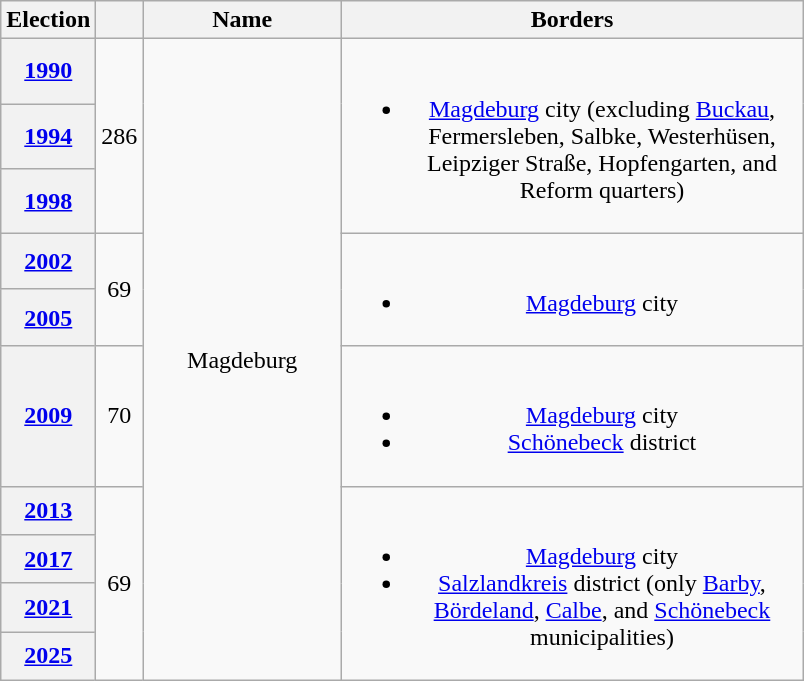<table class=wikitable style="text-align:center">
<tr>
<th>Election</th>
<th></th>
<th width=125px>Name</th>
<th width=300px>Borders</th>
</tr>
<tr>
<th><a href='#'>1990</a></th>
<td rowspan=3>286</td>
<td rowspan=10>Magdeburg</td>
<td rowspan=3><br><ul><li><a href='#'>Magdeburg</a> city (excluding <a href='#'>Buckau</a>, Fermersleben, Salbke, Westerhüsen, Leipziger Straße, Hopfengarten, and Reform quarters)</li></ul></td>
</tr>
<tr>
<th><a href='#'>1994</a></th>
</tr>
<tr>
<th><a href='#'>1998</a></th>
</tr>
<tr>
<th><a href='#'>2002</a></th>
<td rowspan=2>69</td>
<td rowspan=2><br><ul><li><a href='#'>Magdeburg</a> city</li></ul></td>
</tr>
<tr>
<th><a href='#'>2005</a></th>
</tr>
<tr>
<th><a href='#'>2009</a></th>
<td>70</td>
<td><br><ul><li><a href='#'>Magdeburg</a> city</li><li><a href='#'>Schönebeck</a> district</li></ul></td>
</tr>
<tr>
<th><a href='#'>2013</a></th>
<td rowspan=4>69</td>
<td rowspan=4><br><ul><li><a href='#'>Magdeburg</a> city</li><li><a href='#'>Salzlandkreis</a> district (only <a href='#'>Barby</a>, <a href='#'>Bördeland</a>, <a href='#'>Calbe</a>, and <a href='#'>Schönebeck</a> municipalities)</li></ul></td>
</tr>
<tr>
<th><a href='#'>2017</a></th>
</tr>
<tr>
<th><a href='#'>2021</a></th>
</tr>
<tr>
<th><a href='#'>2025</a></th>
</tr>
</table>
